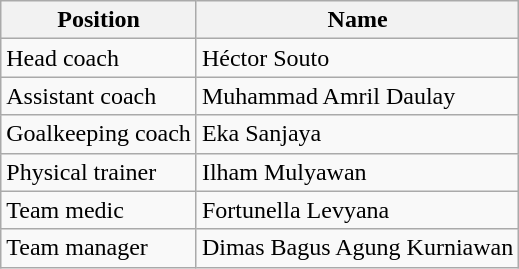<table class="wikitable">
<tr>
<th>Position</th>
<th>Name</th>
</tr>
<tr>
<td>Head coach</td>
<td> Héctor Souto</td>
</tr>
<tr>
<td>Assistant coach</td>
<td> Muhammad Amril Daulay</td>
</tr>
<tr>
<td>Goalkeeping coach</td>
<td> Eka Sanjaya</td>
</tr>
<tr>
<td>Physical trainer</td>
<td> Ilham Mulyawan</td>
</tr>
<tr>
<td>Team medic</td>
<td> Fortunella Levyana</td>
</tr>
<tr>
<td>Team manager</td>
<td> Dimas Bagus Agung Kurniawan</td>
</tr>
</table>
